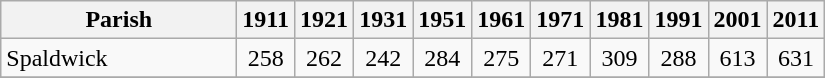<table class="wikitable" style="text-align: center; ">
<tr>
<th width="150">Parish<br></th>
<th width="30">1911<br></th>
<th width="30">1921<br></th>
<th width="30">1931<br></th>
<th width="30">1951<br></th>
<th width="30">1961<br></th>
<th width="30">1971<br></th>
<th width="30">1981<br></th>
<th width="30">1991<br></th>
<th width="30">2001<br></th>
<th width="30">2011 <br></th>
</tr>
<tr>
<td align=left>Spaldwick</td>
<td align="center">258</td>
<td align="center">262</td>
<td align="center">242</td>
<td align="center">284</td>
<td align="center">275</td>
<td align="center">271</td>
<td align="center">309</td>
<td align="center">288</td>
<td align="center">613</td>
<td align="center">631</td>
</tr>
<tr>
</tr>
</table>
